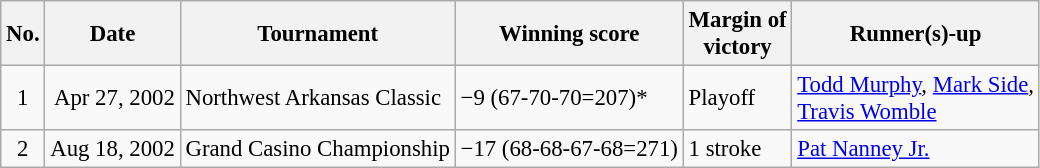<table class="wikitable" style="font-size:95%;">
<tr>
<th>No.</th>
<th>Date</th>
<th>Tournament</th>
<th>Winning score</th>
<th>Margin of<br>victory</th>
<th>Runner(s)-up</th>
</tr>
<tr>
<td align=center>1</td>
<td align=right>Apr 27, 2002</td>
<td>Northwest Arkansas Classic</td>
<td>−9 (67-70-70=207)*</td>
<td>Playoff</td>
<td> <a href='#'>Todd Murphy</a>,  <a href='#'>Mark Side</a>,<br> <a href='#'>Travis Womble</a></td>
</tr>
<tr>
<td align=center>2</td>
<td align=right>Aug 18, 2002</td>
<td>Grand Casino Championship</td>
<td>−17 (68-68-67-68=271)</td>
<td>1 stroke</td>
<td> <a href='#'>Pat Nanney Jr.</a></td>
</tr>
</table>
